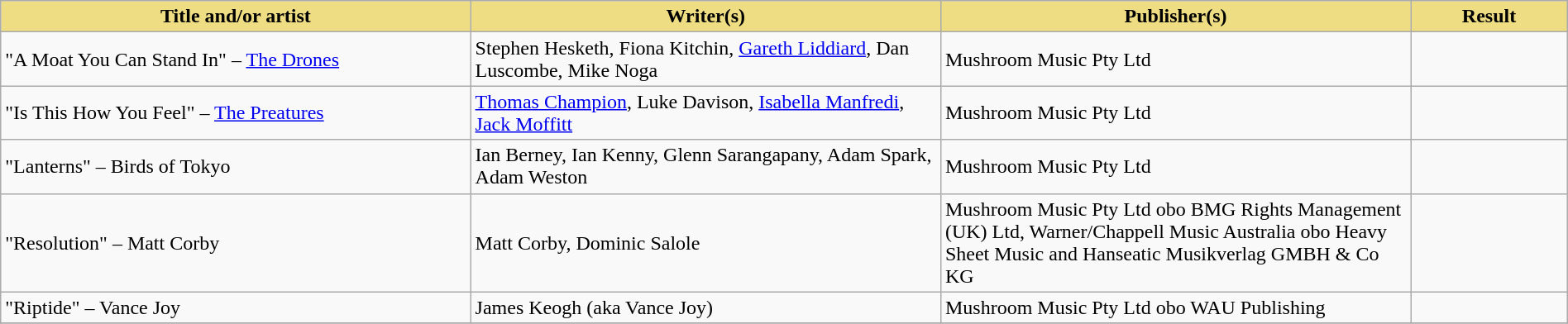<table class="wikitable" width=100%>
<tr>
<th style="width:30%;background:#EEDD82;">Title and/or artist</th>
<th style="width:30%;background:#EEDD82;">Writer(s)</th>
<th style="width:30%;background:#EEDD82;">Publisher(s)</th>
<th style="width:10%;background:#EEDD82;">Result</th>
</tr>
<tr>
<td>"A Moat You Can Stand In" – <a href='#'>The Drones</a></td>
<td>Stephen Hesketh, Fiona Kitchin, <a href='#'>Gareth Liddiard</a>, Dan Luscombe, Mike Noga</td>
<td>Mushroom Music Pty Ltd</td>
<td></td>
</tr>
<tr>
<td>"Is This How You Feel" – <a href='#'>The Preatures</a></td>
<td><a href='#'>Thomas Champion</a>, Luke Davison, <a href='#'>Isabella Manfredi</a>, <a href='#'>Jack Moffitt</a></td>
<td>Mushroom Music Pty Ltd</td>
<td></td>
</tr>
<tr>
<td>"Lanterns" – Birds of Tokyo</td>
<td>Ian Berney, Ian Kenny, Glenn Sarangapany, Adam Spark, Adam Weston</td>
<td>Mushroom Music Pty Ltd</td>
<td></td>
</tr>
<tr>
<td>"Resolution" – Matt Corby</td>
<td>Matt Corby, Dominic Salole</td>
<td>Mushroom Music Pty Ltd obo BMG Rights Management (UK) Ltd, Warner/Chappell Music Australia obo Heavy Sheet Music and Hanseatic Musikverlag GMBH & Co KG</td>
<td></td>
</tr>
<tr>
<td>"Riptide" – Vance Joy</td>
<td>James Keogh (aka Vance Joy)</td>
<td>Mushroom Music Pty Ltd obo WAU Publishing</td>
<td></td>
</tr>
<tr>
</tr>
</table>
